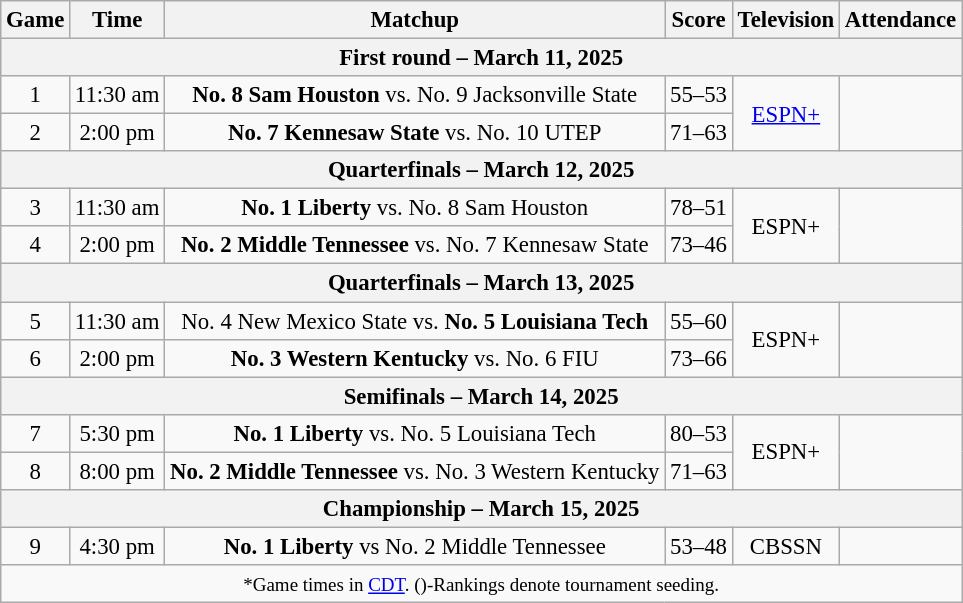<table class="wikitable" style="font-size: 95%;text-align:center">
<tr>
<th>Game</th>
<th>Time</th>
<th>Matchup</th>
<th>Score</th>
<th>Television</th>
<th>Attendance</th>
</tr>
<tr>
<th colspan="6">First round – March 11, 2025</th>
</tr>
<tr>
<td>1</td>
<td>11:30 am</td>
<td><strong>No. 8 Sam Houston</strong> vs. No. 9 Jacksonville State</td>
<td>55–53</td>
<td rowspan=2><a href='#'>ESPN+</a></td>
<td rowspan=2></td>
</tr>
<tr>
<td>2</td>
<td>2:00 pm</td>
<td><strong>No. 7 Kennesaw State</strong> vs. No. 10 UTEP</td>
<td>71–63</td>
</tr>
<tr>
<th colspan="6">Quarterfinals – March 12, 2025</th>
</tr>
<tr>
<td>3</td>
<td>11:30 am</td>
<td><strong>No. 1 Liberty</strong> vs. No. 8 Sam Houston</td>
<td>78–51</td>
<td rowspan=2>ESPN+</td>
<td rowspan=2></td>
</tr>
<tr>
<td>4</td>
<td>2:00 pm</td>
<td><strong>No. 2 Middle Tennessee</strong> vs. No. 7 Kennesaw State</td>
<td>73–46</td>
</tr>
<tr>
<th colspan="6">Quarterfinals – March 13, 2025</th>
</tr>
<tr>
<td>5</td>
<td>11:30 am</td>
<td>No. 4 New Mexico State vs. <strong>No. 5 Louisiana Tech</strong></td>
<td>55–60</td>
<td rowspan=2>ESPN+</td>
<td rowspan=2></td>
</tr>
<tr>
<td>6</td>
<td>2:00 pm</td>
<td><strong>No. 3 Western Kentucky</strong> vs. No. 6 FIU</td>
<td>73–66</td>
</tr>
<tr>
<th colspan="6">Semifinals – March 14, 2025</th>
</tr>
<tr>
<td>7</td>
<td>5:30 pm</td>
<td><strong>No. 1 Liberty</strong> vs. No. 5 Louisiana Tech</td>
<td>80–53</td>
<td rowspan=2>ESPN+</td>
<td rowspan=2></td>
</tr>
<tr>
<td>8</td>
<td>8:00 pm</td>
<td><strong>No. 2 Middle Tennessee</strong> vs. No. 3 Western Kentucky</td>
<td>71–63</td>
</tr>
<tr>
<th colspan="6">Championship – March 15, 2025</th>
</tr>
<tr>
<td>9</td>
<td>4:30 pm</td>
<td><strong>No. 1 Liberty</strong> vs No. 2 Middle Tennessee</td>
<td>53–48</td>
<td>CBSSN</td>
<td></td>
</tr>
<tr>
<td colspan="6"><small>*Game times in <a href='#'>CDT</a>. ()-Rankings denote tournament seeding.</small></td>
</tr>
</table>
